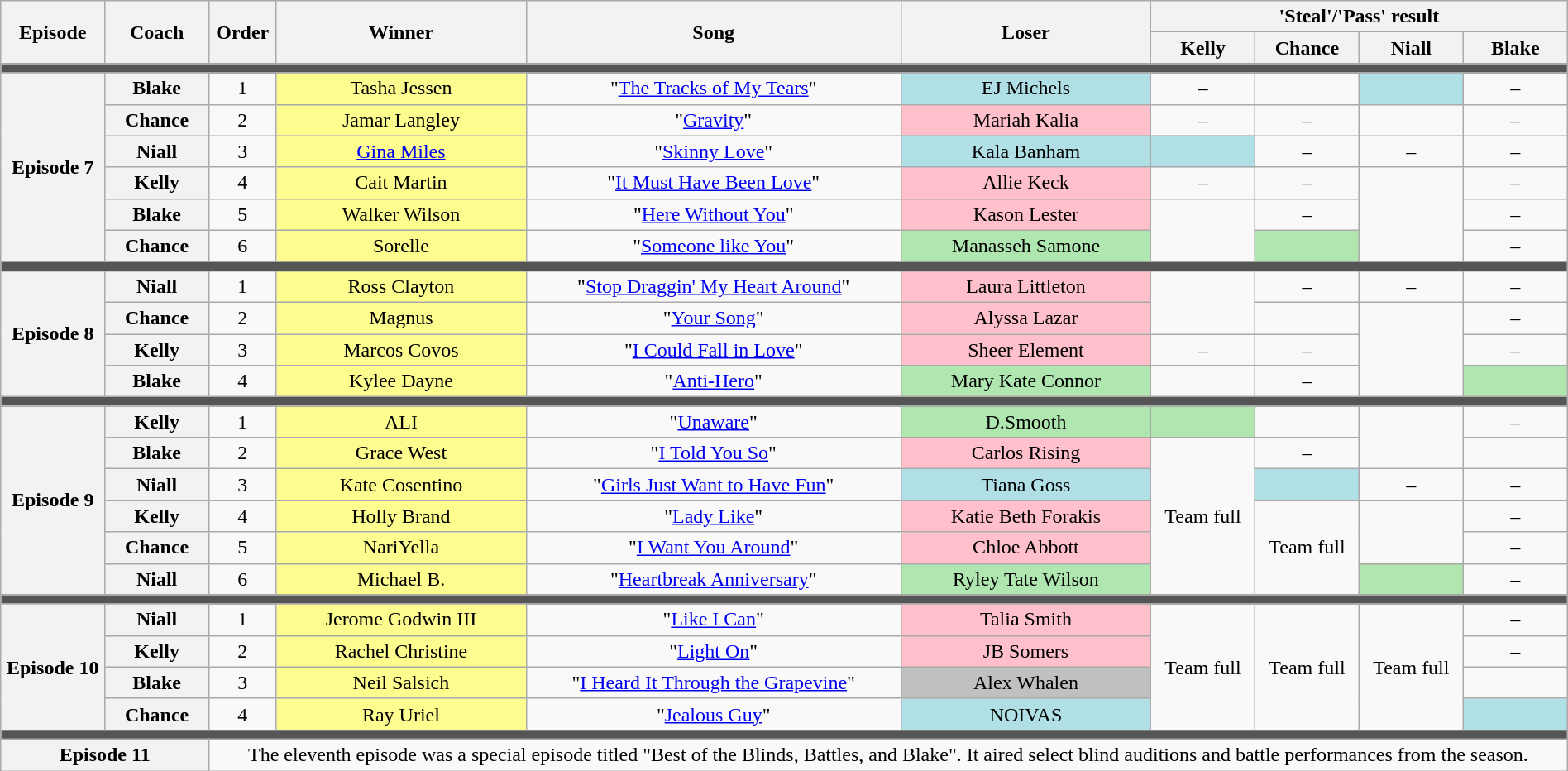<table class="wikitable" style="text-align: center; width:100%">
<tr>
<th rowspan="2" style="width:05%">Episode</th>
<th rowspan="2" style="width:05%">Coach</th>
<th rowspan="2" style="width:01%">Order</th>
<th rowspan="2" style="width:12%">Winner</th>
<th rowspan="2" style="width:18%">Song</th>
<th rowspan="2" style="width:12%">Loser</th>
<th colspan="4" style="width:00%">'Steal'/'Pass' result</th>
</tr>
<tr>
<th style="width:05%">Kelly</th>
<th style="width:05%">Chance</th>
<th style="width:05%">Niall</th>
<th style="width:05%">Blake</th>
</tr>
<tr>
<td colspan="10" style="background:#555"></td>
</tr>
<tr>
<th rowspan="6">Episode 7<br></th>
<th>Blake</th>
<td>1</td>
<td style="background:#fdfc8f">Tasha Jessen</td>
<td>"<a href='#'>The Tracks of My Tears</a>"</td>
<td style="background:#b0e0e6">EJ Michels</td>
<td>–</td>
<td><em></em></td>
<td style="background:#b0e0e6"><em></em></td>
<td>–</td>
</tr>
<tr>
<th>Chance</th>
<td>2</td>
<td style="background:#fdfc8f">Jamar Langley</td>
<td>"<a href='#'>Gravity</a>"</td>
<td style="background: pink">Mariah Kalia</td>
<td>–</td>
<td>–</td>
<td></td>
<td>–</td>
</tr>
<tr>
<th>Niall</th>
<td>3</td>
<td style="background:#fdfc8f"><a href='#'>Gina Miles</a></td>
<td>"<a href='#'>Skinny Love</a>"</td>
<td style="background:#b0e0e6">Kala Banham</td>
<td style="background:#b0e0e6"><em></em></td>
<td>–</td>
<td>–</td>
<td>–</td>
</tr>
<tr>
<th>Kelly</th>
<td>4</td>
<td style="background:#fdfc8f">Cait Martin</td>
<td>"<a href='#'>It Must Have Been Love</a>"</td>
<td style="background: pink">Allie Keck</td>
<td>–</td>
<td>–</td>
<td rowspan="3"></td>
<td>–</td>
</tr>
<tr>
<th>Blake</th>
<td>5</td>
<td style="background:#fdfc8f">Walker Wilson</td>
<td>"<a href='#'>Here Without You</a>"</td>
<td style="background: pink">Kason Lester</td>
<td rowspan="2"></td>
<td>–</td>
<td>–</td>
</tr>
<tr>
<th>Chance</th>
<td>6</td>
<td style="background:#fdfc8f">Sorelle</td>
<td>"<a href='#'>Someone like You</a>"</td>
<td style="background:#b0e6b0">Manasseh Samone</td>
<td style="background:#b0e6b0"><em></em></td>
<td>–</td>
</tr>
<tr>
<td colspan="10" style="background:#555"></td>
</tr>
<tr>
<th rowspan="4">Episode 8<br></th>
<th>Niall</th>
<td>1</td>
<td style="background:#fdfc8f">Ross Clayton</td>
<td>"<a href='#'>Stop Draggin' My Heart Around</a>"</td>
<td style="background: pink">Laura Littleton</td>
<td rowspan="2"></td>
<td>–</td>
<td>–</td>
<td>–</td>
</tr>
<tr>
<th>Chance</th>
<td>2</td>
<td style="background:#fdfc8f">Magnus</td>
<td>"<a href='#'>Your Song</a>"</td>
<td style="background: pink">Alyssa Lazar</td>
<td></td>
<td rowspan="3"></td>
<td>–</td>
</tr>
<tr>
<th>Kelly</th>
<td>3</td>
<td style="background:#fdfc8f">Marcos Covos</td>
<td>"<a href='#'>I Could Fall in Love</a>"</td>
<td style="background: pink">Sheer Element</td>
<td>–</td>
<td>–</td>
<td>–</td>
</tr>
<tr>
<th>Blake</th>
<td>4</td>
<td style="background:#fdfc8f">Kylee Dayne</td>
<td>"<a href='#'>Anti-Hero</a>"</td>
<td style="background:#b0e6b0">Mary Kate Connor</td>
<td></td>
<td>–</td>
<td style="background:#b0e6b0"><em></em></td>
</tr>
<tr>
<td colspan="10" style="background:#555"></td>
</tr>
<tr>
<th rowspan="6">Episode 9<br></th>
<th>Kelly</th>
<td>1</td>
<td style="background:#fdfc8f">ALI</td>
<td>"<a href='#'>Unaware</a>"</td>
<td style="background:#b0e6b0">D.Smooth</td>
<td style="background:#b0e6b0"><em></em></td>
<td><em></em></td>
<td rowspan="2"></td>
<td>–</td>
</tr>
<tr>
<th>Blake</th>
<td>2</td>
<td style="background:#fdfc8f">Grace West</td>
<td>"<a href='#'>I Told You So</a>"</td>
<td style="background: pink">Carlos Rising</td>
<td rowspan="5">Team full</td>
<td>–</td>
<td></td>
</tr>
<tr>
<th>Niall</th>
<td>3</td>
<td style="background:#fdfc8f">Kate Cosentino</td>
<td>"<a href='#'>Girls Just Want to Have Fun</a>"</td>
<td style="background:#b0e0e6">Tiana Goss</td>
<td style="background:#b0e0e6"><em></em></td>
<td>–</td>
<td>–</td>
</tr>
<tr>
<th>Kelly</th>
<td>4</td>
<td style="background:#fdfc8f">Holly Brand</td>
<td>"<a href='#'>Lady Like</a>"</td>
<td style="background: pink">Katie Beth Forakis</td>
<td rowspan="3">Team full</td>
<td rowspan="2"></td>
<td>–</td>
</tr>
<tr>
<th>Chance</th>
<td>5</td>
<td style="background:#fdfc8f">NariYella</td>
<td>"<a href='#'>I Want You Around</a>"</td>
<td style="background: pink">Chloe Abbott</td>
<td>–</td>
</tr>
<tr>
<th>Niall</th>
<td>6</td>
<td style="background:#fdfc8f">Michael B.</td>
<td>"<a href='#'>Heartbreak Anniversary</a>"</td>
<td style="background:#b0e6b0">Ryley Tate Wilson</td>
<td style="background:#b0e6b0"><em></em></td>
<td>–</td>
</tr>
<tr>
<td colspan="10" style="background:#555"></td>
</tr>
<tr>
<th rowspan="4">Episode 10<br></th>
<th>Niall</th>
<td>1</td>
<td style="background:#fdfc8f">Jerome Godwin III</td>
<td>"<a href='#'>Like I Can</a>"</td>
<td style="background: pink">Talia Smith</td>
<td rowspan="4">Team full</td>
<td rowspan="4">Team full</td>
<td rowspan="4">Team full</td>
<td>–</td>
</tr>
<tr>
<th>Kelly</th>
<td>2</td>
<td style="background:#fdfc8f">Rachel Christine</td>
<td>"<a href='#'>Light On</a>"</td>
<td style="background: pink">JB Somers</td>
<td>–</td>
</tr>
<tr>
<th>Blake</th>
<td>3</td>
<td style="background:#fdfc8f">Neil Salsich</td>
<td>"<a href='#'>I Heard It Through the Grapevine</a>"</td>
<td style="background:silver">Alex Whalen</td>
<td></td>
</tr>
<tr>
<th>Chance</th>
<td>4</td>
<td style="background:#fdfc8f">Ray Uriel</td>
<td>"<a href='#'>Jealous Guy</a>"</td>
<td style="background:#b0e0e6">NOIVAS</td>
<td style="background:#b0e0e6"><em></em></td>
</tr>
<tr>
<th colspan="10" style="background:#555"></th>
</tr>
<tr>
<th colspan="2">Episode 11<br></th>
<td colspan="8">The eleventh episode was a special episode titled "Best of the Blinds, Battles, and Blake". It aired select blind auditions and battle performances from the season.</td>
</tr>
</table>
